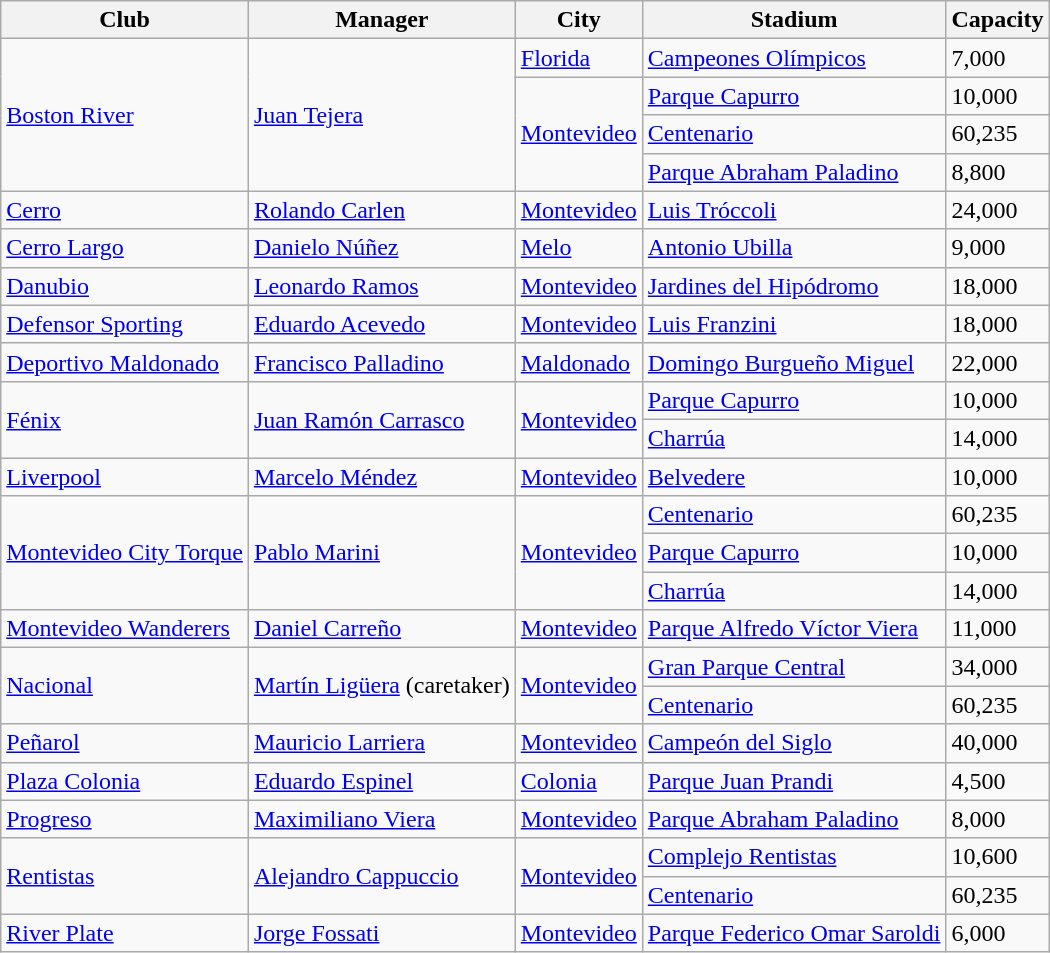<table class="wikitable sortable">
<tr>
<th>Club</th>
<th>Manager</th>
<th>City</th>
<th>Stadium</th>
<th>Capacity</th>
</tr>
<tr>
<td rowspan=4><a href='#'>Boston River</a></td>
<td rowspan=4> <a href='#'>Juan Tejera</a></td>
<td><a href='#'>Florida</a></td>
<td><a href='#'>Campeones Olímpicos</a></td>
<td>7,000</td>
</tr>
<tr>
<td rowspan=3><a href='#'>Montevideo</a></td>
<td><a href='#'>Parque Capurro</a></td>
<td>10,000</td>
</tr>
<tr>
<td><a href='#'>Centenario</a></td>
<td>60,235</td>
</tr>
<tr>
<td><a href='#'>Parque Abraham Paladino</a></td>
<td>8,800</td>
</tr>
<tr>
<td><a href='#'>Cerro</a></td>
<td> <a href='#'>Rolando Carlen</a></td>
<td><a href='#'>Montevideo</a></td>
<td><a href='#'>Luis Tróccoli</a></td>
<td>24,000</td>
</tr>
<tr>
<td><a href='#'>Cerro Largo</a></td>
<td> <a href='#'>Danielo Núñez</a></td>
<td><a href='#'>Melo</a></td>
<td><a href='#'>Antonio Ubilla</a></td>
<td>9,000</td>
</tr>
<tr>
<td><a href='#'>Danubio</a></td>
<td> <a href='#'>Leonardo Ramos</a></td>
<td><a href='#'>Montevideo</a></td>
<td><a href='#'>Jardines del Hipódromo</a></td>
<td>18,000</td>
</tr>
<tr>
<td><a href='#'>Defensor Sporting</a></td>
<td> <a href='#'>Eduardo Acevedo</a></td>
<td><a href='#'>Montevideo</a></td>
<td><a href='#'>Luis Franzini</a></td>
<td>18,000</td>
</tr>
<tr>
<td><a href='#'>Deportivo Maldonado</a></td>
<td> <a href='#'>Francisco Palladino</a></td>
<td><a href='#'>Maldonado</a></td>
<td><a href='#'>Domingo Burgueño Miguel</a></td>
<td>22,000</td>
</tr>
<tr>
<td rowspan=2><a href='#'>Fénix</a></td>
<td rowspan=2> <a href='#'>Juan Ramón Carrasco</a></td>
<td rowspan=2><a href='#'>Montevideo</a></td>
<td><a href='#'>Parque Capurro</a></td>
<td>10,000</td>
</tr>
<tr>
<td><a href='#'>Charrúa</a></td>
<td>14,000</td>
</tr>
<tr>
<td><a href='#'>Liverpool</a></td>
<td> <a href='#'>Marcelo Méndez</a></td>
<td><a href='#'>Montevideo</a></td>
<td><a href='#'>Belvedere</a></td>
<td>10,000</td>
</tr>
<tr>
<td rowspan=3><a href='#'>Montevideo City Torque</a></td>
<td rowspan=3> <a href='#'>Pablo Marini</a></td>
<td rowspan=3><a href='#'>Montevideo</a></td>
<td><a href='#'>Centenario</a></td>
<td>60,235</td>
</tr>
<tr>
<td><a href='#'>Parque Capurro</a></td>
<td>10,000</td>
</tr>
<tr>
<td><a href='#'>Charrúa</a></td>
<td>14,000</td>
</tr>
<tr>
<td><a href='#'>Montevideo Wanderers</a></td>
<td> <a href='#'>Daniel Carreño</a></td>
<td><a href='#'>Montevideo</a></td>
<td><a href='#'>Parque Alfredo Víctor Viera</a></td>
<td>11,000</td>
</tr>
<tr>
<td rowspan=2><a href='#'>Nacional</a></td>
<td rowspan=2> <a href='#'>Martín Ligüera</a> (caretaker)</td>
<td rowspan=2><a href='#'>Montevideo</a></td>
<td><a href='#'>Gran Parque Central</a></td>
<td>34,000</td>
</tr>
<tr>
<td><a href='#'>Centenario</a></td>
<td>60,235</td>
</tr>
<tr>
<td><a href='#'>Peñarol</a></td>
<td> <a href='#'>Mauricio Larriera</a></td>
<td><a href='#'>Montevideo</a></td>
<td><a href='#'>Campeón del Siglo</a></td>
<td>40,000</td>
</tr>
<tr>
<td><a href='#'>Plaza Colonia</a></td>
<td> <a href='#'>Eduardo Espinel</a></td>
<td><a href='#'>Colonia</a></td>
<td><a href='#'>Parque Juan Prandi</a></td>
<td>4,500</td>
</tr>
<tr>
<td><a href='#'>Progreso</a></td>
<td> <a href='#'>Maximiliano Viera</a></td>
<td><a href='#'>Montevideo</a></td>
<td><a href='#'>Parque Abraham Paladino</a></td>
<td>8,000</td>
</tr>
<tr>
<td rowspan=2><a href='#'>Rentistas</a></td>
<td rowspan=2> <a href='#'>Alejandro Cappuccio</a></td>
<td rowspan=2><a href='#'>Montevideo</a></td>
<td><a href='#'>Complejo Rentistas</a></td>
<td>10,600</td>
</tr>
<tr>
<td><a href='#'>Centenario</a></td>
<td>60,235</td>
</tr>
<tr>
<td><a href='#'>River Plate</a></td>
<td> <a href='#'>Jorge Fossati</a></td>
<td><a href='#'>Montevideo</a></td>
<td><a href='#'>Parque Federico Omar Saroldi</a></td>
<td>6,000</td>
</tr>
</table>
